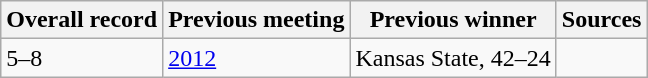<table class="wikitable">
<tr>
<th>Overall record</th>
<th>Previous meeting</th>
<th>Previous winner</th>
<th>Sources</th>
</tr>
<tr>
<td>5–8</td>
<td><a href='#'>2012</a></td>
<td>Kansas State, 42–24</td>
<td></td>
</tr>
</table>
